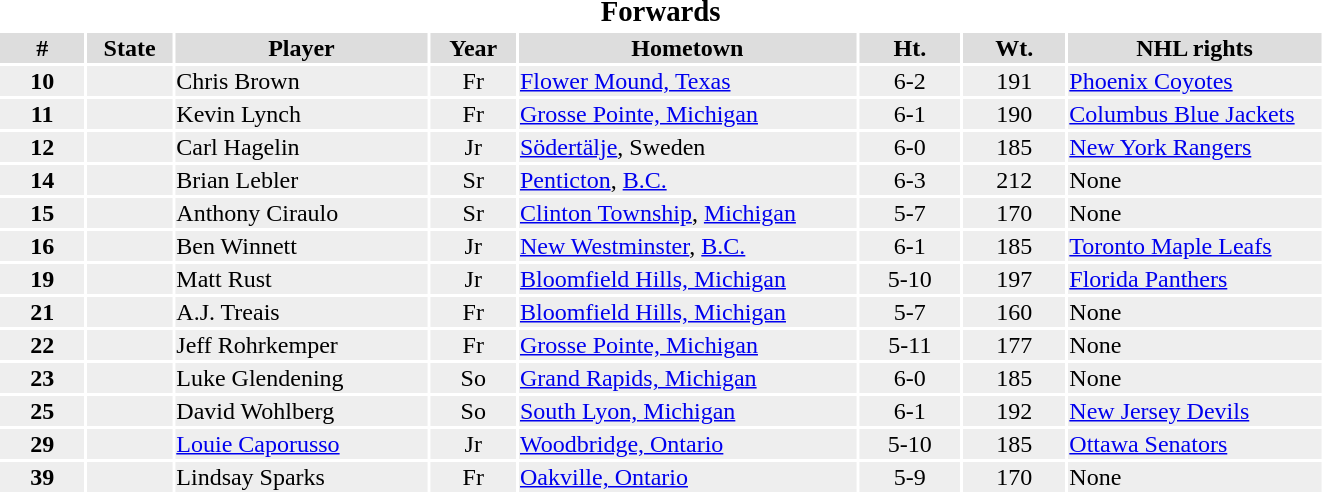<table width=70%>
<tr>
<th colspan=10 style="text-align:center;"><big>Forwards</big></th>
</tr>
<tr style="background: #dddddd">
<th width=5%>#</th>
<th width=5%>State</th>
<th width=15%><strong>Player</strong></th>
<th width=5%>Year</th>
<th width=20%>Hometown</th>
<th width=6%>Ht.</th>
<th width=6%>Wt.</th>
<th width=15%>NHL rights</th>
</tr>
<tr style="background: #eeeeee">
<td style="text-align:center;"><strong>10</strong></td>
<td style="text-align:center;"></td>
<td>Chris Brown</td>
<td style="text-align:center;">Fr</td>
<td><a href='#'>Flower Mound, Texas</a></td>
<td style="text-align:center;">6-2</td>
<td style="text-align:center;">191</td>
<td><a href='#'>Phoenix Coyotes</a></td>
</tr>
<tr style="background: #eeeeee">
<td style="text-align:center;"><strong>11</strong></td>
<td style="text-align:center;"></td>
<td>Kevin Lynch</td>
<td style="text-align:center;">Fr</td>
<td><a href='#'>Grosse Pointe, Michigan</a></td>
<td style="text-align:center;">6-1</td>
<td style="text-align:center;">190</td>
<td><a href='#'>Columbus Blue Jackets</a></td>
</tr>
<tr style="background: #eeeeee">
<td style="text-align:center;"><strong>12</strong></td>
<td align=center></td>
<td>Carl Hagelin</td>
<td style="text-align:center;">Jr</td>
<td><a href='#'>Södertälje</a>, Sweden</td>
<td style="text-align:center;">6-0</td>
<td style="text-align:center;">185</td>
<td><a href='#'>New York Rangers</a></td>
</tr>
<tr style="background: #eeeeee">
<td style="text-align:center;"><strong>14</strong></td>
<td style="text-align:center;"></td>
<td>Brian Lebler</td>
<td style="text-align:center;">Sr</td>
<td><a href='#'>Penticton</a>, <a href='#'>B.C.</a></td>
<td style="text-align:center;">6-3</td>
<td style="text-align:center;">212</td>
<td>None</td>
</tr>
<tr style="background: #eeeeee">
<td style="text-align:center;"><strong>15</strong></td>
<td style="text-align:center;"></td>
<td>Anthony Ciraulo</td>
<td style="text-align:center;">Sr</td>
<td><a href='#'>Clinton Township</a>, <a href='#'>Michigan</a></td>
<td style="text-align:center;">5-7</td>
<td style="text-align:center;">170</td>
<td>None</td>
</tr>
<tr style="background: #eeeeee">
<td style="text-align:center;"><strong>16</strong></td>
<td style="text-align:center;"></td>
<td>Ben Winnett</td>
<td align=center>Jr</td>
<td><a href='#'>New Westminster</a>, <a href='#'>B.C.</a></td>
<td style="text-align:center;">6-1</td>
<td style="text-align:center;">185</td>
<td><a href='#'>Toronto Maple Leafs</a></td>
</tr>
<tr style="background: #eeeeee">
<td style="text-align:center;"r><strong>19</strong></td>
<td style="text-align:center;"></td>
<td>Matt Rust</td>
<td style="text-align:center;">Jr</td>
<td><a href='#'>Bloomfield Hills, Michigan</a></td>
<td style="text-align:center;">5-10</td>
<td style="text-align:center;">197</td>
<td><a href='#'>Florida Panthers</a></td>
</tr>
<tr style="background: #eeeeee">
<td style="text-align:center;"><strong>21</strong></td>
<td style="text-align:center;"></td>
<td>A.J. Treais</td>
<td style="text-align:center;">Fr</td>
<td><a href='#'>Bloomfield Hills, Michigan</a></td>
<td style="text-align:center;">5-7</td>
<td style="text-align:center;">160</td>
<td>None</td>
</tr>
<tr style="background: #eeeeee">
<td style="text-align:center;"><strong>22</strong></td>
<td style="text-align:center;"></td>
<td>Jeff Rohrkemper</td>
<td style="text-align:center;">Fr</td>
<td><a href='#'>Grosse Pointe, Michigan</a></td>
<td style="text-align:center;">5-11</td>
<td style="text-align:center;">177</td>
<td>None</td>
</tr>
<tr style="background: #eeeeee">
<td style="text-align:center;"><strong>23</strong></td>
<td style="text-align:center;"></td>
<td>Luke Glendening</td>
<td style="text-align:center;">So</td>
<td><a href='#'>Grand Rapids, Michigan</a></td>
<td style="text-align:center;">6-0</td>
<td style="text-align:center;">185</td>
<td>None</td>
</tr>
<tr style="background: #eeeeee">
<td style="text-align:center;"><strong>25</strong></td>
<td style="text-align:center;"></td>
<td>David Wohlberg</td>
<td style="text-align:center;">So</td>
<td><a href='#'>South Lyon, Michigan</a></td>
<td style="text-align:center;">6-1</td>
<td style="text-align:center;">192</td>
<td><a href='#'>New Jersey Devils</a></td>
</tr>
<tr style="background: #eeeeee">
<td style="text-align:center;"><strong>29</strong></td>
<td style="text-align:center;"></td>
<td><a href='#'>Louie Caporusso</a></td>
<td style="text-align:center;">Jr</td>
<td><a href='#'>Woodbridge, Ontario</a></td>
<td style="text-align:center;">5-10</td>
<td style="text-align:center;">185</td>
<td><a href='#'>Ottawa Senators</a></td>
</tr>
<tr style="background: #eeeeee">
<td style="text-align:center;"><strong>39</strong></td>
<td style="text-align:center;"></td>
<td>Lindsay Sparks</td>
<td style="text-align:center;">Fr</td>
<td><a href='#'>Oakville, Ontario</a></td>
<td style="text-align:center;">5-9</td>
<td style="text-align:center;">170</td>
<td>None</td>
</tr>
</table>
